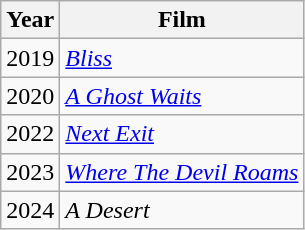<table class="wikitable sortable">
<tr>
<th>Year</th>
<th>Film</th>
</tr>
<tr>
<td>2019</td>
<td><em><a href='#'>Bliss</a></em></td>
</tr>
<tr>
<td>2020</td>
<td><em><a href='#'>A Ghost Waits</a></em></td>
</tr>
<tr>
<td>2022</td>
<td><em><a href='#'>Next Exit</a></em></td>
</tr>
<tr>
<td>2023</td>
<td><em><a href='#'>Where The Devil Roams</a></em></td>
</tr>
<tr>
<td>2024</td>
<td><em>A Desert</em></td>
</tr>
</table>
